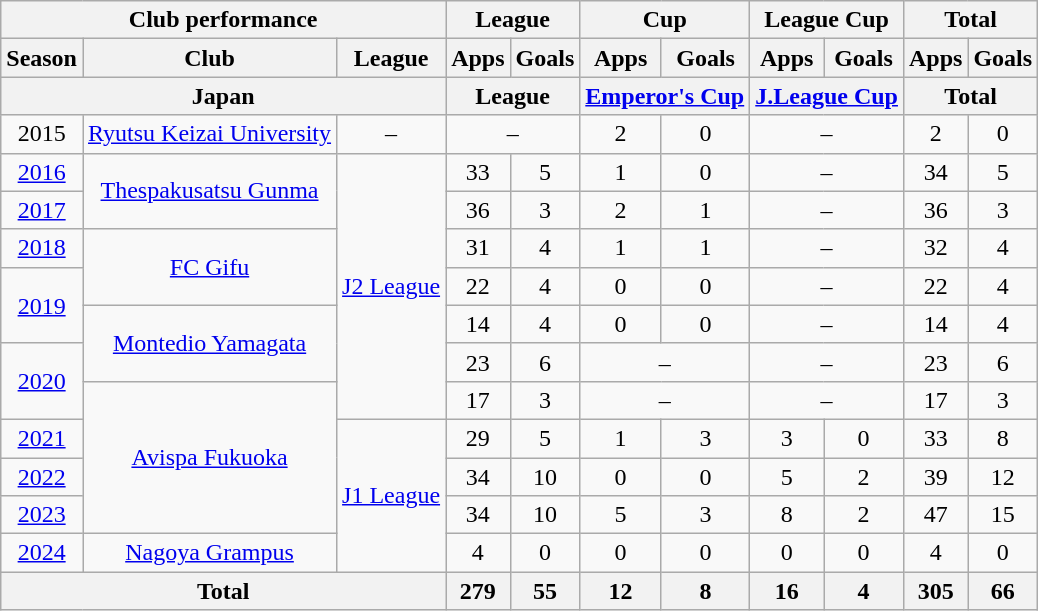<table class="wikitable" style="text-align:center;">
<tr>
<th colspan=3>Club performance</th>
<th colspan=2>League</th>
<th colspan=2>Cup</th>
<th colspan="2">League Cup</th>
<th colspan=2>Total</th>
</tr>
<tr>
<th>Season</th>
<th>Club</th>
<th>League</th>
<th>Apps</th>
<th>Goals</th>
<th>Apps</th>
<th>Goals</th>
<th>Apps</th>
<th>Goals</th>
<th>Apps</th>
<th>Goals</th>
</tr>
<tr>
<th colspan=3>Japan</th>
<th colspan=2>League</th>
<th colspan=2><a href='#'>Emperor's Cup</a></th>
<th colspan="2"><a href='#'>J.League Cup</a></th>
<th colspan=2>Total</th>
</tr>
<tr>
<td>2015</td>
<td><a href='#'>Ryutsu Keizai University</a></td>
<td>–</td>
<td colspan="2">–</td>
<td>2</td>
<td>0</td>
<td colspan="2">–</td>
<td>2</td>
<td>0</td>
</tr>
<tr>
<td><a href='#'>2016</a></td>
<td rowspan="2"><a href='#'>Thespakusatsu Gunma</a></td>
<td rowspan="7"><a href='#'>J2 League</a></td>
<td>33</td>
<td>5</td>
<td>1</td>
<td>0</td>
<td colspan="2">–</td>
<td>34</td>
<td>5</td>
</tr>
<tr>
<td><a href='#'>2017</a></td>
<td>36</td>
<td>3</td>
<td>2</td>
<td>1</td>
<td colspan="2">–</td>
<td>36</td>
<td>3</td>
</tr>
<tr>
<td><a href='#'>2018</a></td>
<td rowspan="2"><a href='#'>FC Gifu</a></td>
<td>31</td>
<td>4</td>
<td>1</td>
<td>1</td>
<td colspan="2">–</td>
<td>32</td>
<td>4</td>
</tr>
<tr>
<td rowspan="2"><a href='#'>2019</a></td>
<td>22</td>
<td>4</td>
<td>0</td>
<td>0</td>
<td colspan="2">–</td>
<td>22</td>
<td>4</td>
</tr>
<tr>
<td rowspan="2"><a href='#'>Montedio Yamagata</a></td>
<td>14</td>
<td>4</td>
<td>0</td>
<td>0</td>
<td colspan="2">–</td>
<td>14</td>
<td>4</td>
</tr>
<tr>
<td rowspan="2"><a href='#'>2020</a></td>
<td>23</td>
<td>6</td>
<td colspan="2">–</td>
<td colspan="2">–</td>
<td>23</td>
<td>6</td>
</tr>
<tr>
<td rowspan="4"><a href='#'>Avispa Fukuoka</a></td>
<td>17</td>
<td>3</td>
<td colspan="2">–</td>
<td colspan="2">–</td>
<td>17</td>
<td>3</td>
</tr>
<tr>
<td><a href='#'>2021</a></td>
<td rowspan="4"><a href='#'>J1 League</a></td>
<td>29</td>
<td>5</td>
<td>1</td>
<td>3</td>
<td>3</td>
<td>0</td>
<td>33</td>
<td>8</td>
</tr>
<tr>
<td><a href='#'>2022</a></td>
<td>34</td>
<td>10</td>
<td>0</td>
<td>0</td>
<td>5</td>
<td>2</td>
<td>39</td>
<td>12</td>
</tr>
<tr>
<td><a href='#'>2023</a></td>
<td>34</td>
<td>10</td>
<td>5</td>
<td>3</td>
<td>8</td>
<td>2</td>
<td>47</td>
<td>15</td>
</tr>
<tr>
<td><a href='#'>2024</a></td>
<td><a href='#'>Nagoya Grampus</a></td>
<td>4</td>
<td>0</td>
<td>0</td>
<td>0</td>
<td>0</td>
<td>0</td>
<td>4</td>
<td>0</td>
</tr>
<tr>
<th colspan="3">Total</th>
<th>279</th>
<th>55</th>
<th>12</th>
<th>8</th>
<th>16</th>
<th>4</th>
<th>305</th>
<th>66</th>
</tr>
</table>
